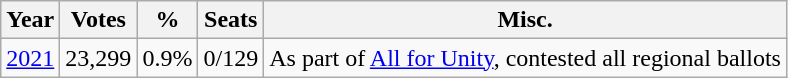<table class="wikitable">
<tr>
<th>Year</th>
<th>Votes</th>
<th>%</th>
<th>Seats</th>
<th>Misc.</th>
</tr>
<tr>
<td><a href='#'>2021</a></td>
<td>23,299</td>
<td>0.9%</td>
<td>0/129</td>
<td>As part of <a href='#'>All for Unity</a>, contested all regional ballots</td>
</tr>
</table>
